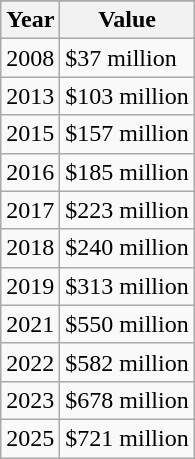<table class="wikitable sortable mw-collapsible mw-collapsed" style="margin-left:1em;float:right;">
<tr>
</tr>
<tr>
<th>Year</th>
<th>Value</th>
</tr>
<tr>
<td>2008</td>
<td>$37 million</td>
</tr>
<tr>
<td>2013</td>
<td>$103 million</td>
</tr>
<tr>
<td>2015</td>
<td>$157 million</td>
</tr>
<tr>
<td>2016</td>
<td>$185 million</td>
</tr>
<tr>
<td>2017</td>
<td>$223 million</td>
</tr>
<tr>
<td>2018</td>
<td>$240 million</td>
</tr>
<tr>
<td>2019</td>
<td>$313 million</td>
</tr>
<tr>
<td>2021</td>
<td>$550 million</td>
</tr>
<tr>
<td>2022</td>
<td>$582 million</td>
</tr>
<tr>
<td>2023</td>
<td>$678 million</td>
</tr>
<tr>
<td>2025</td>
<td>$721 million</td>
</tr>
</table>
